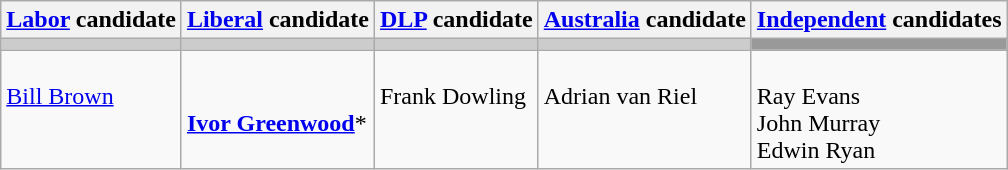<table class="wikitable">
<tr>
<th><a href='#'>Labor</a> candidate</th>
<th><a href='#'>Liberal</a> candidate</th>
<th><a href='#'>DLP</a> candidate</th>
<th><a href='#'>Australia</a> candidate</th>
<th><a href='#'>Independent</a> candidates</th>
</tr>
<tr bgcolor="#cccccc">
<td></td>
<td></td>
<td></td>
<td></td>
<td bgcolor="#999999"></td>
</tr>
<tr>
<td valign=top><br><a href='#'>Bill Brown</a></td>
<td><br><strong><a href='#'>Ivor Greenwood</a></strong>*</td>
<td valign=top><br>Frank Dowling</td>
<td valign=top><br>Adrian van Riel</td>
<td valign=top><br>Ray Evans<br>
John Murray<br>
Edwin Ryan</td>
</tr>
</table>
